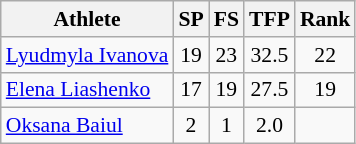<table class="wikitable" border="1" style="font-size:90%">
<tr>
<th>Athlete</th>
<th>SP</th>
<th>FS</th>
<th>TFP</th>
<th>Rank</th>
</tr>
<tr align=center>
<td align=left><a href='#'>Lyudmyla Ivanova</a></td>
<td>19</td>
<td>23</td>
<td>32.5</td>
<td>22</td>
</tr>
<tr align=center>
<td align=left><a href='#'>Elena Liashenko</a></td>
<td>17</td>
<td>19</td>
<td>27.5</td>
<td>19</td>
</tr>
<tr align=center>
<td align=left><a href='#'>Oksana Baiul</a></td>
<td>2</td>
<td>1</td>
<td>2.0</td>
<td></td>
</tr>
</table>
